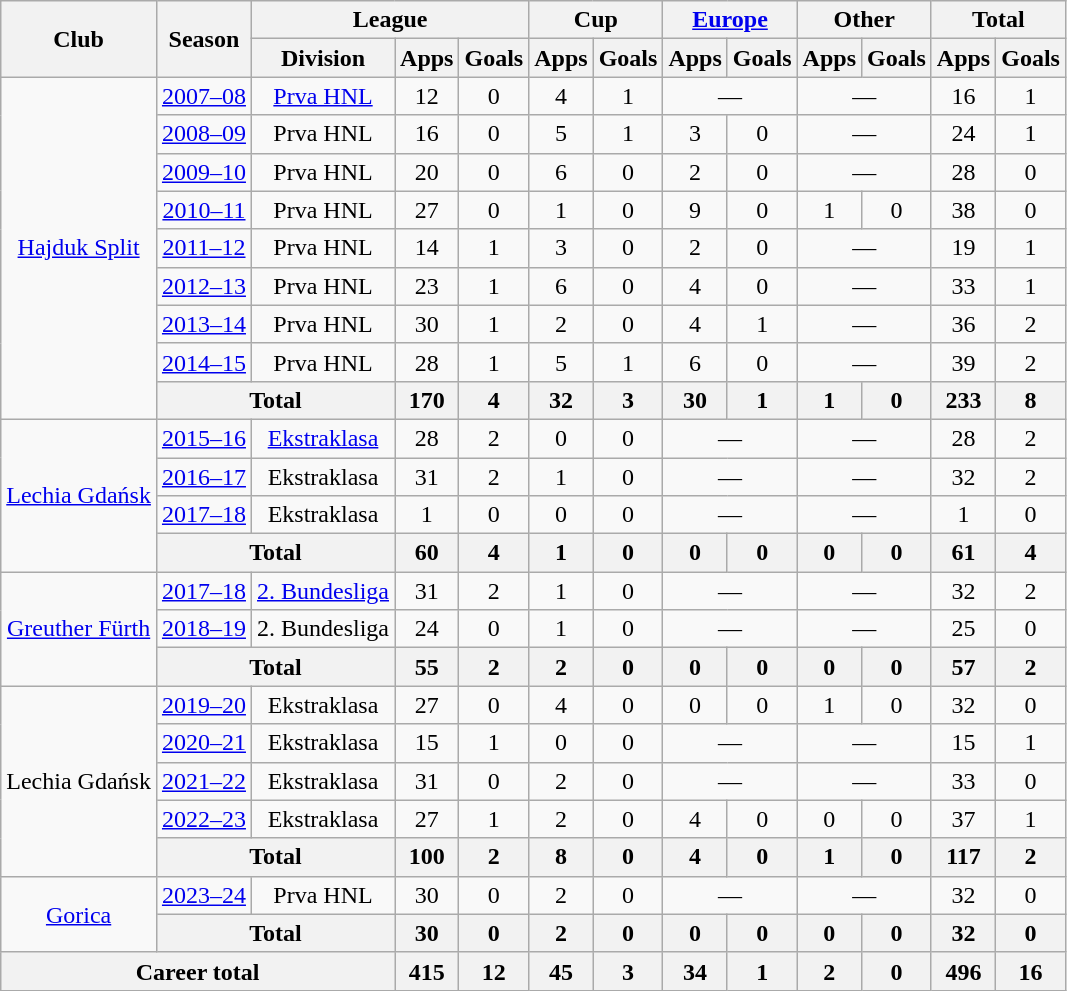<table class="wikitable" style="text-align: center">
<tr>
<th rowspan=2>Club</th>
<th rowspan=2>Season</th>
<th colspan=3>League</th>
<th colspan=2>Cup</th>
<th colspan=2><a href='#'>Europe</a></th>
<th colspan=2>Other</th>
<th colspan=2>Total</th>
</tr>
<tr>
<th>Division</th>
<th>Apps</th>
<th>Goals</th>
<th>Apps</th>
<th>Goals</th>
<th>Apps</th>
<th>Goals</th>
<th>Apps</th>
<th>Goals</th>
<th>Apps</th>
<th>Goals</th>
</tr>
<tr>
<td rowspan=9><a href='#'>Hajduk Split</a></td>
<td><a href='#'>2007–08</a></td>
<td><a href='#'>Prva HNL</a></td>
<td>12</td>
<td>0</td>
<td>4</td>
<td>1</td>
<td colspan=2>—</td>
<td colspan=2>—</td>
<td>16</td>
<td>1</td>
</tr>
<tr>
<td><a href='#'>2008–09</a></td>
<td>Prva HNL</td>
<td>16</td>
<td>0</td>
<td>5</td>
<td>1</td>
<td>3</td>
<td>0</td>
<td colspan=2>—</td>
<td>24</td>
<td>1</td>
</tr>
<tr>
<td><a href='#'>2009–10</a></td>
<td>Prva HNL</td>
<td>20</td>
<td>0</td>
<td>6</td>
<td>0</td>
<td>2</td>
<td>0</td>
<td colspan=2>—</td>
<td>28</td>
<td>0</td>
</tr>
<tr>
<td><a href='#'>2010–11</a></td>
<td>Prva HNL</td>
<td>27</td>
<td>0</td>
<td>1</td>
<td>0</td>
<td>9</td>
<td>0</td>
<td>1</td>
<td>0</td>
<td>38</td>
<td>0</td>
</tr>
<tr>
<td><a href='#'>2011–12</a></td>
<td>Prva HNL</td>
<td>14</td>
<td>1</td>
<td>3</td>
<td>0</td>
<td>2</td>
<td>0</td>
<td colspan=2>—</td>
<td>19</td>
<td>1</td>
</tr>
<tr>
<td><a href='#'>2012–13</a></td>
<td>Prva HNL</td>
<td>23</td>
<td>1</td>
<td>6</td>
<td>0</td>
<td>4</td>
<td>0</td>
<td colspan=2>—</td>
<td>33</td>
<td>1</td>
</tr>
<tr>
<td><a href='#'>2013–14</a></td>
<td>Prva HNL</td>
<td>30</td>
<td>1</td>
<td>2</td>
<td>0</td>
<td>4</td>
<td>1</td>
<td colspan=2>—</td>
<td>36</td>
<td>2</td>
</tr>
<tr>
<td><a href='#'>2014–15</a></td>
<td>Prva HNL</td>
<td>28</td>
<td>1</td>
<td>5</td>
<td>1</td>
<td>6</td>
<td>0</td>
<td colspan=2>—</td>
<td>39</td>
<td>2</td>
</tr>
<tr>
<th colspan="2">Total</th>
<th>170</th>
<th>4</th>
<th>32</th>
<th>3</th>
<th>30</th>
<th>1</th>
<th>1</th>
<th>0</th>
<th>233</th>
<th>8</th>
</tr>
<tr>
<td rowspan=4><a href='#'>Lechia Gdańsk</a></td>
<td><a href='#'>2015–16</a></td>
<td><a href='#'>Ekstraklasa</a></td>
<td>28</td>
<td>2</td>
<td>0</td>
<td>0</td>
<td colspan=2>—</td>
<td colspan="2">—</td>
<td>28</td>
<td>2</td>
</tr>
<tr>
<td><a href='#'>2016–17</a></td>
<td>Ekstraklasa</td>
<td>31</td>
<td>2</td>
<td>1</td>
<td>0</td>
<td colspan=2>—</td>
<td colspan="2">—</td>
<td>32</td>
<td>2</td>
</tr>
<tr>
<td><a href='#'>2017–18</a></td>
<td>Ekstraklasa</td>
<td>1</td>
<td>0</td>
<td>0</td>
<td>0</td>
<td colspan=2>—</td>
<td colspan=2>—</td>
<td>1</td>
<td>0</td>
</tr>
<tr>
<th colspan="2">Total</th>
<th>60</th>
<th>4</th>
<th>1</th>
<th>0</th>
<th>0</th>
<th>0</th>
<th>0</th>
<th>0</th>
<th>61</th>
<th>4</th>
</tr>
<tr>
<td rowspan="3"><a href='#'>Greuther Fürth</a></td>
<td><a href='#'>2017–18</a></td>
<td><a href='#'>2. Bundesliga</a></td>
<td>31</td>
<td>2</td>
<td>1</td>
<td>0</td>
<td colspan=2>—</td>
<td colspan=2>—</td>
<td>32</td>
<td>2</td>
</tr>
<tr>
<td><a href='#'>2018–19</a></td>
<td>2. Bundesliga</td>
<td>24</td>
<td>0</td>
<td>1</td>
<td>0</td>
<td colspan="2">—</td>
<td colspan="2">—</td>
<td>25</td>
<td>0</td>
</tr>
<tr>
<th colspan="2">Total</th>
<th>55</th>
<th>2</th>
<th>2</th>
<th>0</th>
<th>0</th>
<th>0</th>
<th>0</th>
<th>0</th>
<th>57</th>
<th>2</th>
</tr>
<tr>
<td rowspan="5">Lechia Gdańsk</td>
<td><a href='#'>2019–20</a></td>
<td>Ekstraklasa</td>
<td>27</td>
<td>0</td>
<td>4</td>
<td>0</td>
<td>0</td>
<td>0</td>
<td>1</td>
<td>0</td>
<td>32</td>
<td>0</td>
</tr>
<tr>
<td><a href='#'>2020–21</a></td>
<td>Ekstraklasa</td>
<td>15</td>
<td>1</td>
<td>0</td>
<td>0</td>
<td colspan="2">—</td>
<td colspan="2">—</td>
<td>15</td>
<td>1</td>
</tr>
<tr>
<td><a href='#'>2021–22</a></td>
<td>Ekstraklasa</td>
<td>31</td>
<td>0</td>
<td>2</td>
<td>0</td>
<td colspan="2">—</td>
<td colspan="2">—</td>
<td>33</td>
<td>0</td>
</tr>
<tr>
<td><a href='#'>2022–23</a></td>
<td>Ekstraklasa</td>
<td>27</td>
<td>1</td>
<td>2</td>
<td>0</td>
<td>4</td>
<td>0</td>
<td>0</td>
<td>0</td>
<td>37</td>
<td>1</td>
</tr>
<tr>
<th colspan="2">Total</th>
<th>100</th>
<th>2</th>
<th>8</th>
<th>0</th>
<th>4</th>
<th>0</th>
<th>1</th>
<th>0</th>
<th>117</th>
<th>2</th>
</tr>
<tr>
<td rowspan="2"><a href='#'>Gorica</a></td>
<td><a href='#'>2023–24</a></td>
<td>Prva HNL</td>
<td>30</td>
<td>0</td>
<td>2</td>
<td>0</td>
<td colspan="2">—</td>
<td colspan="2">—</td>
<td>32</td>
<td>0</td>
</tr>
<tr>
<th colspan="2">Total</th>
<th>30</th>
<th>0</th>
<th>2</th>
<th>0</th>
<th>0</th>
<th>0</th>
<th>0</th>
<th>0</th>
<th>32</th>
<th>0</th>
</tr>
<tr>
<th colspan="3">Career total</th>
<th>415</th>
<th>12</th>
<th>45</th>
<th>3</th>
<th>34</th>
<th>1</th>
<th>2</th>
<th>0</th>
<th>496</th>
<th>16</th>
</tr>
</table>
